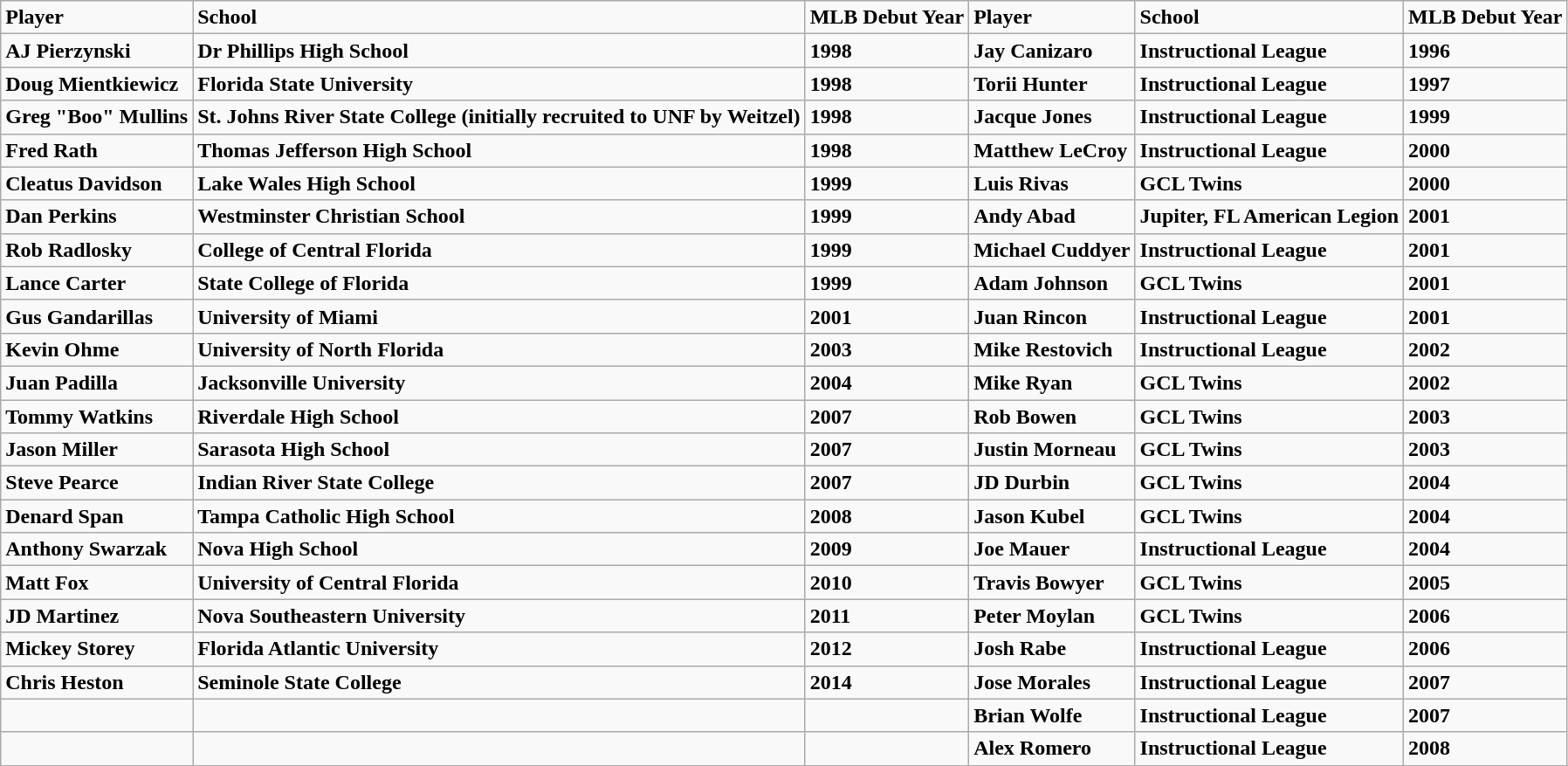<table class="wikitable mw-collapsible">
<tr>
<td><strong>Player</strong></td>
<td><strong>School</strong></td>
<td><strong>MLB Debut Year</strong></td>
<td><strong>Player</strong></td>
<td><strong>School</strong></td>
<td><strong>MLB Debut Year</strong></td>
</tr>
<tr>
<td><strong>AJ Pierzynski</strong></td>
<td><strong>Dr Phillips High School</strong></td>
<td><strong>1998</strong></td>
<td><strong>Jay Canizaro</strong></td>
<td><strong>Instructional League</strong></td>
<td><strong>1996</strong></td>
</tr>
<tr>
<td><strong>Doug Mientkiewicz</strong></td>
<td><strong>Florida State University</strong></td>
<td><strong>1998</strong></td>
<td><strong>Torii Hunter</strong></td>
<td><strong>Instructional League</strong></td>
<td><strong>1997</strong></td>
</tr>
<tr>
<td><strong>Greg "Boo" Mullins</strong></td>
<td><strong>St. Johns River State College (initially recruited to UNF by Weitzel)</strong></td>
<td><strong>1998</strong></td>
<td><strong>Jacque Jones</strong></td>
<td><strong>Instructional League</strong></td>
<td><strong>1999</strong></td>
</tr>
<tr>
<td><strong>Fred Rath</strong></td>
<td><strong>Thomas Jefferson High School</strong></td>
<td><strong>1998</strong></td>
<td><strong>Matthew LeCroy</strong></td>
<td><strong>Instructional League</strong></td>
<td><strong>2000</strong></td>
</tr>
<tr>
<td><strong>Cleatus Davidson</strong></td>
<td><strong>Lake Wales High School</strong></td>
<td><strong>1999</strong></td>
<td><strong>Luis Rivas</strong></td>
<td><strong>GCL Twins</strong></td>
<td><strong>2000</strong></td>
</tr>
<tr>
<td><strong>Dan Perkins</strong></td>
<td><strong>Westminster Christian School</strong></td>
<td><strong>1999</strong></td>
<td><strong>Andy Abad</strong></td>
<td><strong>Jupiter, FL American Legion</strong></td>
<td><strong>2001</strong></td>
</tr>
<tr>
<td><strong>Rob Radlosky</strong></td>
<td><strong>College of Central Florida</strong></td>
<td><strong>1999</strong></td>
<td><strong>Michael Cuddyer</strong></td>
<td><strong>Instructional League</strong></td>
<td><strong>2001</strong></td>
</tr>
<tr>
<td><strong>Lance Carter</strong></td>
<td><strong>State College of Florida</strong></td>
<td><strong>1999</strong></td>
<td><strong>Adam Johnson</strong></td>
<td><strong>GCL Twins</strong></td>
<td><strong>2001</strong></td>
</tr>
<tr>
<td><strong>Gus Gandarillas</strong></td>
<td><strong>University of Miami</strong></td>
<td><strong>2001</strong></td>
<td><strong>Juan Rincon</strong></td>
<td><strong>Instructional League</strong></td>
<td><strong>2001</strong></td>
</tr>
<tr>
<td><strong>Kevin Ohme</strong></td>
<td><strong>University of North Florida</strong></td>
<td><strong>2003</strong></td>
<td><strong>Mike Restovich</strong></td>
<td><strong>Instructional League</strong></td>
<td><strong>2002</strong></td>
</tr>
<tr>
<td><strong>Juan Padilla</strong></td>
<td><strong>Jacksonville University</strong></td>
<td><strong>2004</strong></td>
<td><strong>Mike Ryan</strong></td>
<td><strong>GCL Twins</strong></td>
<td><strong>2002</strong></td>
</tr>
<tr>
<td><strong>Tommy Watkins</strong></td>
<td><strong>Riverdale High School</strong></td>
<td><strong>2007</strong></td>
<td><strong>Rob Bowen</strong></td>
<td><strong>GCL Twins</strong></td>
<td><strong>2003</strong></td>
</tr>
<tr>
<td><strong>Jason Miller</strong></td>
<td><strong>Sarasota High School</strong></td>
<td><strong>2007</strong></td>
<td><strong>Justin Morneau</strong></td>
<td><strong>GCL Twins</strong></td>
<td><strong>2003</strong></td>
</tr>
<tr>
<td><strong>Steve Pearce</strong></td>
<td><strong>Indian River State College</strong></td>
<td><strong>2007</strong></td>
<td><strong>JD Durbin</strong></td>
<td><strong>GCL Twins</strong></td>
<td><strong>2004</strong></td>
</tr>
<tr>
<td><strong>Denard Span</strong></td>
<td><strong>Tampa Catholic High School</strong></td>
<td><strong>2008</strong></td>
<td><strong>Jason Kubel</strong></td>
<td><strong>GCL Twins</strong></td>
<td><strong>2004</strong></td>
</tr>
<tr>
<td><strong>Anthony Swarzak</strong></td>
<td><strong>Nova High School</strong></td>
<td><strong>2009</strong></td>
<td><strong>Joe Mauer</strong></td>
<td><strong>Instructional League</strong></td>
<td><strong>2004</strong></td>
</tr>
<tr>
<td><strong>Matt Fox</strong></td>
<td><strong>University of Central Florida</strong></td>
<td><strong>2010</strong></td>
<td><strong>Travis Bowyer</strong></td>
<td><strong>GCL Twins</strong></td>
<td><strong>2005</strong></td>
</tr>
<tr>
<td><strong>JD Martinez</strong></td>
<td><strong>Nova Southeastern University</strong></td>
<td><strong>2011</strong></td>
<td><strong>Peter Moylan</strong></td>
<td><strong>GCL Twins</strong></td>
<td><strong>2006</strong></td>
</tr>
<tr>
<td><strong>Mickey Storey</strong></td>
<td><strong>Florida Atlantic University</strong></td>
<td><strong>2012</strong></td>
<td><strong>Josh Rabe</strong></td>
<td><strong>Instructional League</strong></td>
<td><strong>2006</strong></td>
</tr>
<tr>
<td><strong>Chris Heston</strong></td>
<td><strong>Seminole State College</strong></td>
<td><strong>2014</strong></td>
<td><strong>Jose Morales</strong></td>
<td><strong>Instructional League</strong></td>
<td><strong>2007</strong></td>
</tr>
<tr>
<td></td>
<td></td>
<td></td>
<td><strong>Brian Wolfe</strong></td>
<td><strong>Instructional League</strong></td>
<td><strong>2007</strong></td>
</tr>
<tr>
<td></td>
<td></td>
<td></td>
<td><strong>Alex Romero</strong></td>
<td><strong>Instructional League</strong></td>
<td><strong>2008</strong></td>
</tr>
</table>
